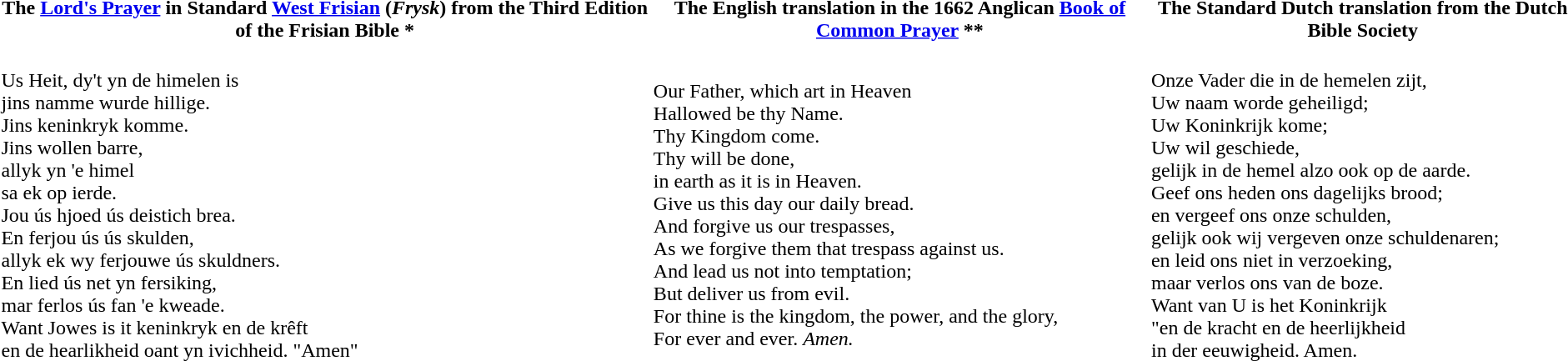<table>
<tr>
<th>The <a href='#'>Lord's Prayer</a> in Standard <a href='#'>West Frisian</a> (<em>Frysk</em>) from the Third Edition of the Frisian Bible *</th>
<th>The English translation in the 1662 Anglican <a href='#'>Book of Common Prayer</a> **</th>
<th>The Standard Dutch translation from the Dutch Bible Society</th>
</tr>
<tr>
<td><br>Us Heit, dy't yn de himelen is<br>
jins namme wurde hillige.<br>
Jins keninkryk komme.<br>
Jins wollen barre,<br>
allyk yn 'e himel<br>
sa ek op ierde.<br>
Jou ús hjoed ús deistich brea.<br>
En ferjou ús ús skulden,<br>
allyk ek wy ferjouwe ús skuldners.<br>
En lied ús net yn fersiking,<br>
mar ferlos ús fan 'e kweade.<br>
Want Jowes is it keninkryk en de krêft<br>
en de hearlikheid oant yn ivichheid. "Amen"</td>
<td><br>Our Father, which art in Heaven<br>
Hallowed be thy Name.<br>
Thy Kingdom come.<br>
Thy will be done,<br>
in earth as it is in Heaven.<br>
Give us this day our daily bread.<br>
And forgive us our trespasses,<br>
As we forgive them that trespass against us.<br>
And lead us not into temptation;<br>
But deliver us from evil.<br>
For thine is the kingdom, the power, and the glory,<br>
For ever and ever. <em>Amen.</em></td>
<td><br>Onze Vader die in de hemelen zijt,<br>
Uw naam worde geheiligd;<br>
Uw Koninkrijk kome;<br>
Uw wil geschiede,<br>
gelijk in de hemel alzo ook op de aarde.<br>
Geef ons heden ons dagelijks brood;<br>
en vergeef ons onze schulden,<br>
gelijk ook wij vergeven onze schuldenaren;<br>
en leid ons niet in verzoeking,<br>
maar verlos ons van de boze.<br>
Want van U is het Koninkrijk<br>
"en de kracht en de heerlijkheid<br>
in der eeuwigheid. Amen.<br></td>
</tr>
</table>
